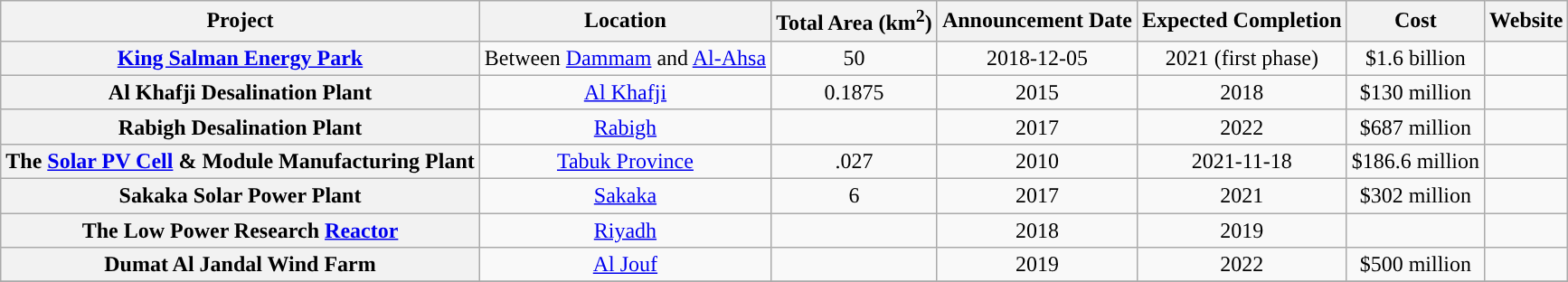<table class="wikitable sortable" style="text-align:center;">
<tr>
<th>Project</th>
<th>Location</th>
<th>Total Area (km<sup>2</sup>)</th>
<th>Announcement Date</th>
<th>Expected Completion</th>
<th>Cost</th>
<th>Website</th>
</tr>
<tr>
<th><a href='#'>King Salman Energy Park</a></th>
<td>Between <a href='#'>Dammam</a> and <a href='#'>Al-Ahsa</a></td>
<td>50</td>
<td>2018-12-05</td>
<td>2021 (first phase)</td>
<td>$1.6 billion</td>
<td></td>
</tr>
<tr>
<th>Al Khafji Desalination Plant</th>
<td><a href='#'>Al Khafji</a></td>
<td>0.1875</td>
<td>2015</td>
<td>2018</td>
<td>$130 million</td>
<td></td>
</tr>
<tr>
<th>Rabigh Desalination Plant</th>
<td><a href='#'>Rabigh</a></td>
<td></td>
<td>2017</td>
<td>2022</td>
<td>$687 million</td>
<td></td>
</tr>
<tr>
<th>The <a href='#'>Solar PV Cell</a> & Module Manufacturing Plant</th>
<td><a href='#'>Tabuk Province</a></td>
<td>.027</td>
<td>2010</td>
<td>2021-11-18</td>
<td>$186.6 million</td>
<td></td>
</tr>
<tr>
<th>Sakaka Solar Power Plant</th>
<td><a href='#'>Sakaka</a></td>
<td>6</td>
<td>2017</td>
<td>2021</td>
<td>$302 million</td>
<td></td>
</tr>
<tr>
<th>The Low Power Research <a href='#'>Reactor</a></th>
<td><a href='#'>Riyadh</a></td>
<td></td>
<td>2018</td>
<td>2019</td>
<td></td>
<td></td>
</tr>
<tr>
<th>Dumat Al Jandal Wind Farm</th>
<td><a href='#'>Al Jouf</a></td>
<td></td>
<td>2019</td>
<td>2022</td>
<td>$500 million</td>
<td></td>
</tr>
<tr>
</tr>
</table>
